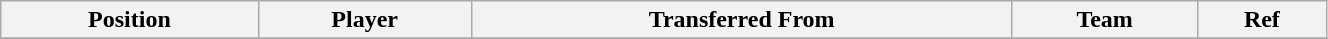<table class="wikitable sortable" style="width:70%; text-align:center; font-size:100%; text-align:left;">
<tr>
<th>Position</th>
<th>Player</th>
<th>Transferred From</th>
<th>Team</th>
<th>Ref</th>
</tr>
<tr>
</tr>
</table>
